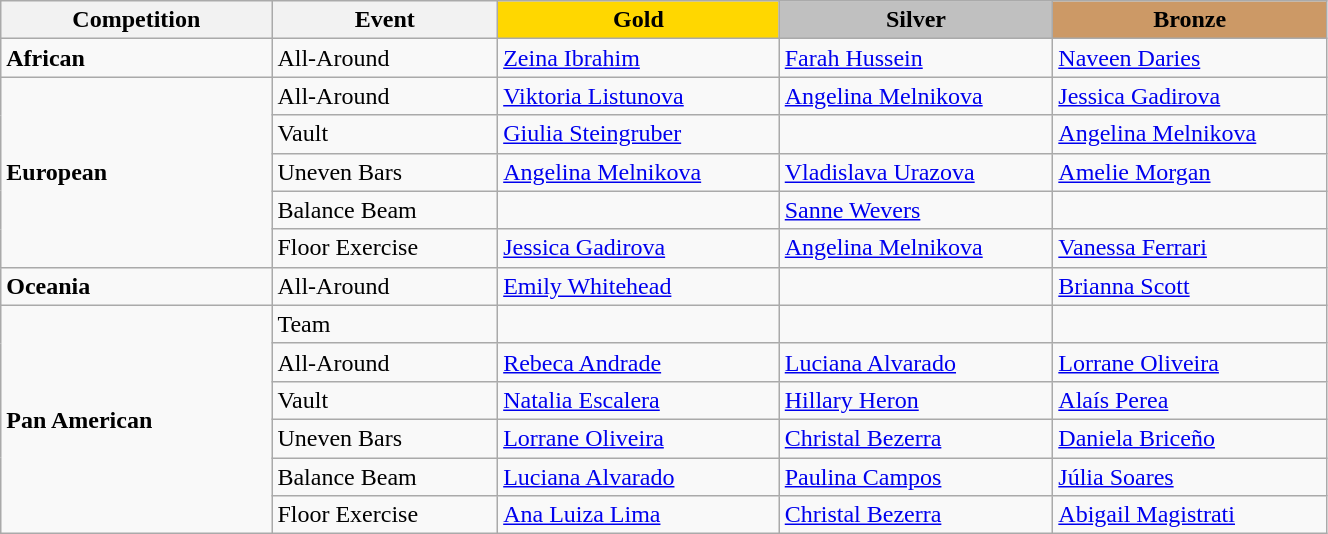<table class="wikitable" style="width:70%;">
<tr>
<th style="text-align:center; width:5%;">Competition</th>
<th style="text-align:center; width:5%;">Event</th>
<td style="text-align:center; width:6%; background:gold;"><strong>Gold</strong></td>
<td style="text-align:center; width:6%; background:silver;"><strong>Silver</strong></td>
<td style="text-align:center; width:6%; background:#c96;"><strong>Bronze</strong></td>
</tr>
<tr>
<td><strong>African</strong></td>
<td>All-Around</td>
<td> <a href='#'>Zeina Ibrahim</a></td>
<td> <a href='#'>Farah Hussein</a></td>
<td> <a href='#'>Naveen Daries</a></td>
</tr>
<tr>
<td rowspan=5><strong>European</strong></td>
<td>All-Around</td>
<td> <a href='#'>Viktoria Listunova</a></td>
<td> <a href='#'>Angelina Melnikova</a></td>
<td> <a href='#'>Jessica Gadirova</a></td>
</tr>
<tr>
<td>Vault</td>
<td> <a href='#'>Giulia Steingruber</a></td>
<td></td>
<td> <a href='#'>Angelina Melnikova</a></td>
</tr>
<tr>
<td>Uneven Bars</td>
<td> <a href='#'>Angelina Melnikova</a></td>
<td> <a href='#'>Vladislava Urazova</a></td>
<td> <a href='#'>Amelie Morgan</a></td>
</tr>
<tr>
<td>Balance Beam</td>
<td></td>
<td> <a href='#'>Sanne Wevers</a></td>
<td></td>
</tr>
<tr>
<td> Floor Exercise </td>
<td> <a href='#'>Jessica Gadirova</a></td>
<td> <a href='#'>Angelina Melnikova</a></td>
<td> <a href='#'>Vanessa Ferrari</a></td>
</tr>
<tr>
<td rowspan=1><strong>Oceania</strong></td>
<td>All-Around</td>
<td> <a href='#'>Emily Whitehead</a></td>
<td></td>
<td> <a href='#'>Brianna Scott</a></td>
</tr>
<tr>
<td rowspan=6><strong>Pan American</strong></td>
<td>Team</td>
<td></td>
<td></td>
<td></td>
</tr>
<tr>
<td>All-Around</td>
<td> <a href='#'>Rebeca Andrade</a></td>
<td> <a href='#'>Luciana Alvarado</a></td>
<td> <a href='#'>Lorrane Oliveira</a></td>
</tr>
<tr>
<td>Vault</td>
<td> <a href='#'>Natalia Escalera</a></td>
<td> <a href='#'>Hillary Heron</a></td>
<td> <a href='#'>Alaís Perea</a></td>
</tr>
<tr>
<td>Uneven Bars</td>
<td> <a href='#'>Lorrane Oliveira</a></td>
<td> <a href='#'>Christal Bezerra</a></td>
<td> <a href='#'>Daniela Briceño</a></td>
</tr>
<tr>
<td>Balance Beam</td>
<td> <a href='#'>Luciana Alvarado</a></td>
<td> <a href='#'>Paulina Campos</a></td>
<td> <a href='#'>Júlia Soares</a></td>
</tr>
<tr>
<td> Floor Exercise </td>
<td> <a href='#'>Ana Luiza Lima</a></td>
<td> <a href='#'>Christal Bezerra</a></td>
<td> <a href='#'>Abigail Magistrati</a></td>
</tr>
</table>
